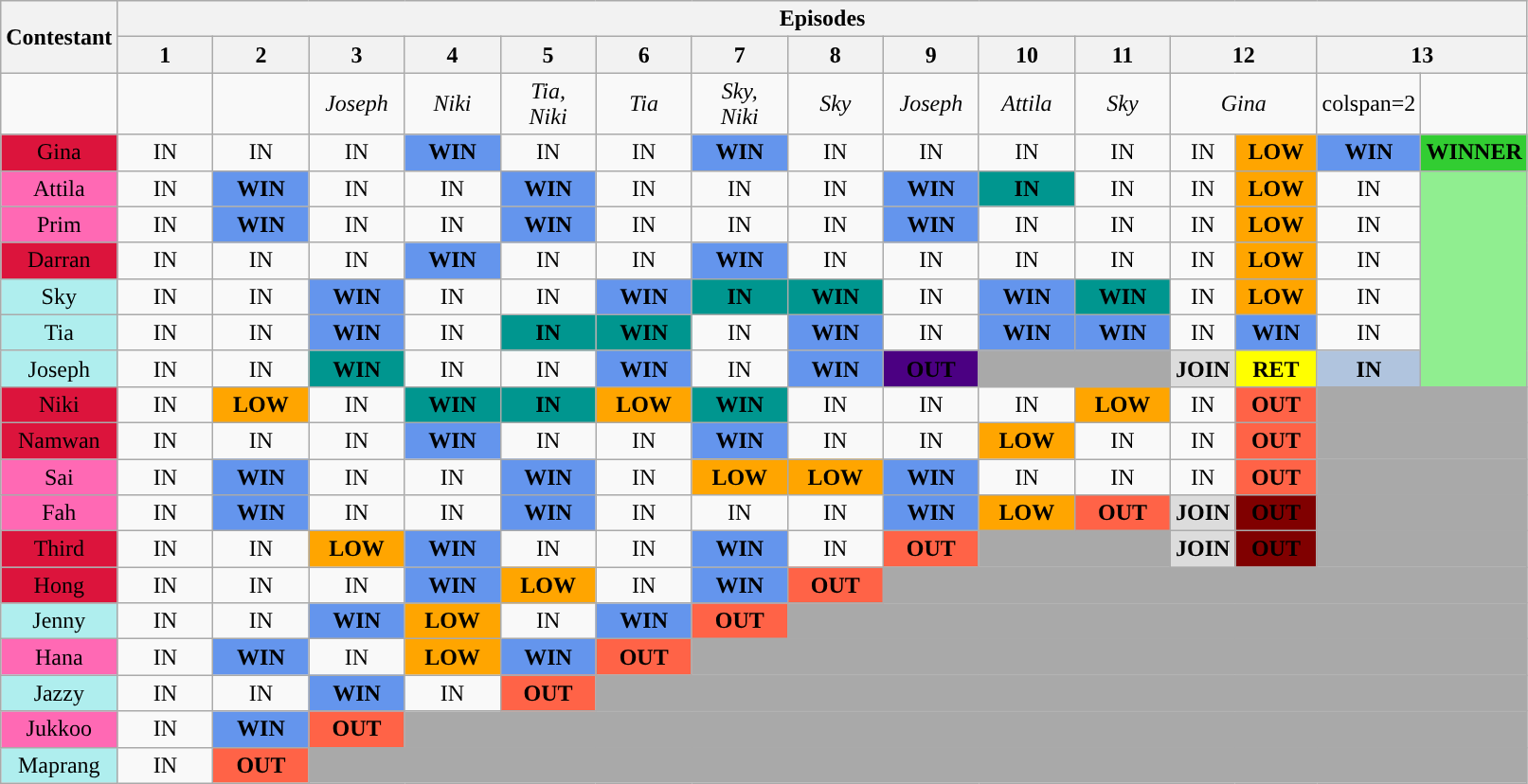<table class="wikitable" style="text-align:center;">
<tr>
<th rowspan=2>Contestant</th>
<th colspan=15>Episodes</th>
</tr>
<tr>
<th style="width:60px;">1</th>
<th style="width:60px;">2</th>
<th style="width:60px;">3</th>
<th style="width:60px;">4</th>
<th style="width:60px;">5</th>
<th style="width:60px;">6</th>
<th style="width:60px;">7</th>
<th style="width:60px;">8</th>
<th style="width:60px;">9</th>
<th style="width:60px;">10</th>
<th style="width:60px;">11</th>
<th colspan="2">12</th>
<th colspan="2">13</th>
</tr>
<tr>
<td></td>
<td></td>
<td></td>
<td><em>Joseph</em></td>
<td><em>Niki</em></td>
<td><em>Tia,<br>Niki</em></td>
<td><em>Tia</em></td>
<td><em>Sky,<br>Niki</em></td>
<td><em>Sky</em></td>
<td><em>Joseph</em></td>
<td><em>Attila</em></td>
<td><em>Sky</em></td>
<td colspan="2"><em>Gina</em></td>
<td>colspan=2 </td>
</tr>
<tr>
<td style="background:crimson;"><span>Gina</span></td>
<td>IN</td>
<td>IN</td>
<td>IN</td>
<td style="background:cornflowerblue;"><strong>WIN</strong></td>
<td>IN</td>
<td>IN</td>
<td style="background:cornflowerblue;"><strong>WIN</strong></td>
<td>IN</td>
<td>IN</td>
<td>IN</td>
<td>IN</td>
<td>IN</td>
<td style="background:orange;"><strong>LOW</strong></td>
<td style="background:cornflowerblue;"><strong>WIN</strong></td>
<td style="background:limegreen;"><strong>WINNER</strong></td>
</tr>
<tr>
<td style="background:hotpink;">Attila</td>
<td>IN</td>
<td style="background:cornflowerblue;"><strong>WIN</strong></td>
<td>IN</td>
<td>IN</td>
<td style="background:cornflowerblue;"><strong>WIN</strong></td>
<td>IN</td>
<td>IN</td>
<td>IN</td>
<td style="background:cornflowerblue;"><strong>WIN</strong></td>
<td style="background:#00968f"><span><strong>IN</strong></span></td>
<td>IN</td>
<td>IN</td>
<td style="background:orange;"><strong>LOW</strong></td>
<td>IN</td>
<td rowspan=6 style="background:lightgreen;"></td>
</tr>
<tr>
<td style="background:hotpink;">Prim</td>
<td>IN</td>
<td style="background:cornflowerblue;"><strong>WIN</strong></td>
<td>IN</td>
<td>IN</td>
<td style="background:cornflowerblue;"><strong>WIN</strong></td>
<td>IN</td>
<td>IN</td>
<td>IN</td>
<td style="background:cornflowerblue;"><strong>WIN</strong></td>
<td>IN</td>
<td>IN</td>
<td>IN</td>
<td style="background:orange;"><strong>LOW</strong></td>
<td>IN</td>
</tr>
<tr>
<td style="background:crimson;"><span>Darran</span></td>
<td>IN</td>
<td>IN</td>
<td>IN</td>
<td style="background:cornflowerblue;"><strong>WIN</strong></td>
<td>IN</td>
<td>IN</td>
<td style="background:cornflowerblue;"><strong>WIN</strong></td>
<td>IN</td>
<td>IN</td>
<td>IN</td>
<td>IN</td>
<td>IN</td>
<td style="background:orange;"><strong>LOW</strong></td>
<td>IN</td>
</tr>
<tr>
<td style="background:paleturquoise;">Sky</td>
<td>IN</td>
<td>IN</td>
<td style="background:cornflowerblue;"><strong>WIN</strong></td>
<td>IN</td>
<td>IN</td>
<td style="background:cornflowerblue;"><strong>WIN</strong></td>
<td style="background:#00968f"><span><strong>IN</strong></span></td>
<td style="background:#00968f"><span><strong>WIN</strong></span></td>
<td>IN</td>
<td style="background:cornflowerblue;"><strong>WIN</strong></td>
<td style="background:#00968f"><span><strong>WIN</strong></span></td>
<td>IN</td>
<th style="background:orange;"><strong>LOW</strong></th>
<td>IN</td>
</tr>
<tr>
<td style="background:paleturquoise;">Tia</td>
<td>IN</td>
<td>IN</td>
<td style="background:cornflowerblue;"><strong>WIN</strong></td>
<td>IN</td>
<td style="background:#00968f"><span><strong>IN</strong></span></td>
<td style="background:#00968f"><span><strong>WIN</strong></span></td>
<td>IN</td>
<td style="background:cornflowerblue;"><strong>WIN</strong></td>
<td>IN</td>
<td style="background:cornflowerblue;"><strong>WIN</strong></td>
<td style="background:cornflowerblue;"><strong>WIN</strong></td>
<td>IN</td>
<td style="background:cornflowerblue;"><strong>WIN</strong></td>
<td>IN</td>
</tr>
<tr>
<td style="background:paleturquoise;">Joseph</td>
<td>IN</td>
<td>IN</td>
<td style="background:#00968f"><span><strong>WIN</strong></span></td>
<td>IN</td>
<td>IN</td>
<td style="background:cornflowerblue;"><strong>WIN</strong></td>
<td>IN</td>
<td style="background:cornflowerblue;"><strong>WIN</strong></td>
<td style="background:indigo"><span><strong>OUT</strong></span></td>
<td colspan="2" style="background:darkgrey;"></td>
<td style="background:Gainsboro;"><strong>JOIN</strong></td>
<td width="50" style="background:yellow;"><strong>RET</strong></td>
<td width="50" style="background:lightsteelblue;"><strong>IN</strong></td>
</tr>
<tr>
<td style="background:crimson;"><span>Niki</span></td>
<td>IN</td>
<td style="background:orange;"><strong>LOW</strong></td>
<td>IN</td>
<td style="background:#00968f"><span><strong>WIN</strong></span></td>
<td style="background:#00968f"><span><strong>IN</strong></span></td>
<td style="background:orange;"><strong>LOW</strong></td>
<td style="background:#00968f"><span><strong>WIN</strong></span></td>
<td>IN</td>
<td>IN</td>
<td>IN</td>
<td style="background:orange;"><strong>LOW</strong></td>
<td>IN</td>
<td style="background:tomato;"><strong>OUT</strong></td>
<td style="background:darkgrey;" colspan="2"></td>
</tr>
<tr>
<td style="background:crimson;"><span>Namwan</span></td>
<td>IN</td>
<td>IN</td>
<td>IN</td>
<td style="background:cornflowerblue;"><strong>WIN</strong></td>
<td>IN</td>
<td>IN</td>
<td style="background:cornflowerblue;"><strong>WIN</strong></td>
<td>IN</td>
<td>IN</td>
<td style="background:orange;"><strong>LOW</strong></td>
<td>IN</td>
<td>IN</td>
<td style="background:tomato;"><strong>OUT</strong></td>
<td style="background:darkgrey;" colspan="2"></td>
</tr>
<tr>
<td style="background:hotpink;">Sai</td>
<td>IN</td>
<td style="background:cornflowerblue;"><strong>WIN</strong></td>
<td>IN</td>
<td>IN</td>
<td style="background:cornflowerblue;"><strong>WIN</strong></td>
<td>IN</td>
<td style="background:orange;"><strong>LOW</strong></td>
<td style="background:orange;"><strong>LOW</strong></td>
<td style="background:cornflowerblue;"><strong>WIN</strong></td>
<td>IN</td>
<td>IN</td>
<td>IN</td>
<td style="background:tomato;"><strong>OUT</strong></td>
<td style="background:darkgrey;" colspan="2"></td>
</tr>
<tr>
<td style="background:hotpink;">Fah</td>
<td>IN</td>
<td style="background:cornflowerblue;"><strong>WIN</strong></td>
<td>IN</td>
<td>IN</td>
<td style="background:cornflowerblue;"><strong>WIN</strong></td>
<td>IN</td>
<td>IN</td>
<td>IN</td>
<td style="background:cornflowerblue;"><strong>WIN</strong></td>
<td style="background:orange;"><strong>LOW</strong></td>
<td style="background:tomato;"><strong>OUT</strong></td>
<td style="background:Gainsboro;"><strong>JOIN</strong></td>
<td style="background:maroon;"><span><strong>OUT</strong></span></td>
<td style="background:darkgrey;" colspan="2"></td>
</tr>
<tr>
<td style="background:crimson;"><span>Third</span></td>
<td>IN</td>
<td>IN</td>
<td style="background:orange;"><strong>LOW</strong></td>
<td style="background:cornflowerblue;"><strong>WIN</strong></td>
<td>IN</td>
<td>IN</td>
<td style="background:cornflowerblue;"><strong>WIN</strong></td>
<td>IN</td>
<td style="background:tomato;"><strong>OUT</strong></td>
<td style="background:darkgrey;" colspan="2"></td>
<td style="background:Gainsboro;"><strong>JOIN</strong></td>
<td style="background:maroon;"><span><strong>OUT</strong></span></td>
<td style="background:darkgrey;" colspan="2"></td>
</tr>
<tr>
<td style="background:crimson;"><span>Hong</span></td>
<td>IN</td>
<td>IN</td>
<td>IN</td>
<td style="background:cornflowerblue;"><strong>WIN</strong></td>
<td style="background:orange;"><strong>LOW</strong></td>
<td>IN</td>
<td style="background:cornflowerblue;"><strong>WIN</strong></td>
<td style="background:tomato;"><strong>OUT</strong></td>
<td colspan=7 style="background:darkgray;"></td>
</tr>
<tr>
<td style="background:paleturquoise;">Jenny</td>
<td>IN</td>
<td>IN</td>
<td style="background:cornflowerblue;"><strong>WIN</strong></td>
<td style="background:orange;"><strong>LOW</strong></td>
<td>IN</td>
<td style="background:cornflowerblue;"><strong>WIN</strong></td>
<td style="background:tomato;"><strong>OUT</strong></td>
<td colspan=8 style="background:darkgray;"></td>
</tr>
<tr>
<td style="background:hotpink;">Hana</td>
<td>IN</td>
<td style="background:cornflowerblue;"><strong>WIN</strong></td>
<td>IN</td>
<td style="background:orange;"><strong>LOW</strong></td>
<td style="background:cornflowerblue;"><strong>WIN</strong></td>
<td style="background:tomato;"><strong>OUT</strong></td>
<td colspan=9  style="background:darkgray;"></td>
</tr>
<tr>
<td style="background:paleturquoise;">Jazzy</td>
<td>IN</td>
<td>IN</td>
<td style="background:cornflowerblue;"><strong>WIN</strong></td>
<td>IN</td>
<td style="background:tomato;"><strong>OUT</strong></td>
<td colspan=10  style="background:darkgray;"></td>
</tr>
<tr>
<td style="background:hotpink;">Jukkoo</td>
<td>IN</td>
<td style="background:cornflowerblue;"><strong>WIN</strong></td>
<td style="background:tomato;"><strong>OUT</strong></td>
<td colspan=12  style="background:darkgray;"></td>
</tr>
<tr>
<td style="background:paleturquoise;">Maprang</td>
<td>IN</td>
<td style="background:tomato;"><strong>OUT</strong></td>
<td colspan=13 style="background:darkgray;"></td>
</tr>
</table>
